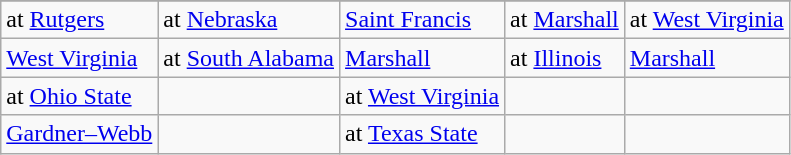<table class="wikitable">
<tr>
</tr>
<tr>
<td>at <a href='#'>Rutgers</a></td>
<td>at <a href='#'>Nebraska</a></td>
<td><a href='#'>Saint Francis</a></td>
<td>at <a href='#'>Marshall</a></td>
<td>at <a href='#'>West Virginia</a></td>
</tr>
<tr>
<td><a href='#'>West Virginia</a></td>
<td>at <a href='#'>South Alabama</a></td>
<td><a href='#'>Marshall</a></td>
<td>at <a href='#'>Illinois</a></td>
<td><a href='#'>Marshall</a></td>
</tr>
<tr>
<td>at <a href='#'>Ohio State</a></td>
<td></td>
<td>at <a href='#'>West Virginia</a></td>
<td></td>
<td></td>
</tr>
<tr>
<td><a href='#'>Gardner–Webb</a></td>
<td></td>
<td>at <a href='#'>Texas State</a></td>
<td></td>
<td></td>
</tr>
</table>
